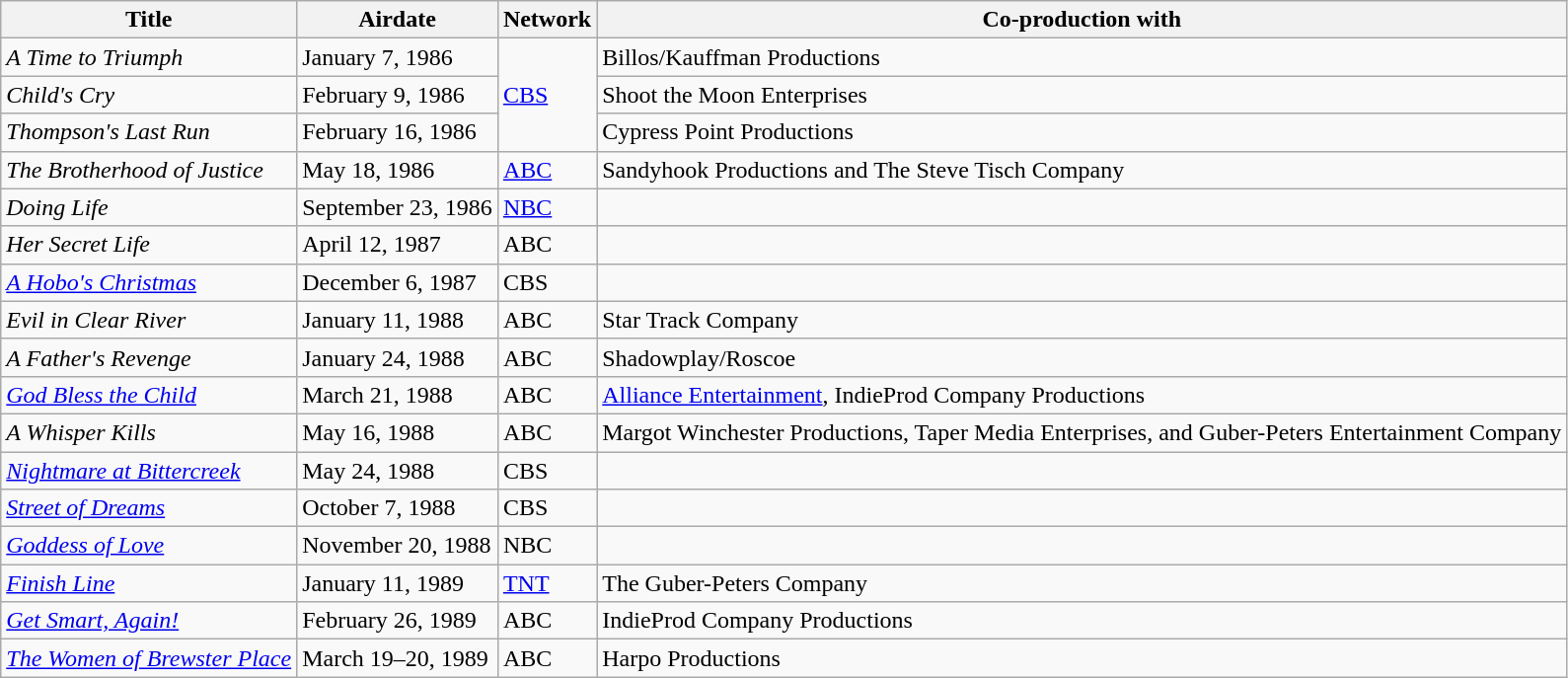<table class="wikitable sortable">
<tr>
<th>Title</th>
<th>Airdate</th>
<th>Network</th>
<th>Co-production with</th>
</tr>
<tr>
<td><em>A Time to Triumph</em></td>
<td>January 7, 1986</td>
<td rowspan="3"><a href='#'>CBS</a></td>
<td>Billos/Kauffman Productions</td>
</tr>
<tr>
<td><em>Child's Cry</em></td>
<td>February 9, 1986</td>
<td>Shoot the Moon Enterprises</td>
</tr>
<tr>
<td><em>Thompson's Last Run</em></td>
<td>February 16, 1986</td>
<td>Cypress Point Productions</td>
</tr>
<tr>
<td><em>The Brotherhood of Justice</em></td>
<td>May 18, 1986</td>
<td><a href='#'>ABC</a></td>
<td>Sandyhook Productions and The Steve Tisch Company</td>
</tr>
<tr>
<td><em>Doing Life</em></td>
<td>September 23, 1986</td>
<td><a href='#'>NBC</a></td>
<td></td>
</tr>
<tr>
<td><em>Her Secret Life</em></td>
<td>April 12, 1987</td>
<td>ABC</td>
<td></td>
</tr>
<tr>
<td><em><a href='#'>A Hobo's Christmas</a></em></td>
<td>December 6, 1987</td>
<td>CBS</td>
<td></td>
</tr>
<tr>
<td><em>Evil in Clear River</em></td>
<td>January 11, 1988</td>
<td>ABC</td>
<td>Star Track Company</td>
</tr>
<tr>
<td><em>A Father's Revenge</em></td>
<td>January 24, 1988</td>
<td>ABC</td>
<td>Shadowplay/Roscoe</td>
</tr>
<tr>
<td><em><a href='#'>God Bless the Child</a></em></td>
<td>March 21, 1988</td>
<td>ABC</td>
<td><a href='#'>Alliance Entertainment</a>, IndieProd Company Productions</td>
</tr>
<tr>
<td><em>A Whisper Kills</em></td>
<td>May 16, 1988</td>
<td>ABC</td>
<td>Margot Winchester Productions, Taper Media Enterprises, and Guber-Peters Entertainment Company</td>
</tr>
<tr>
<td><em><a href='#'>Nightmare at Bittercreek</a></em></td>
<td>May 24, 1988</td>
<td>CBS</td>
<td></td>
</tr>
<tr>
<td><em><a href='#'>Street of Dreams</a></em></td>
<td>October 7, 1988</td>
<td>CBS</td>
<td></td>
</tr>
<tr>
<td><em><a href='#'>Goddess of Love</a></em></td>
<td>November 20, 1988</td>
<td>NBC</td>
<td></td>
</tr>
<tr>
<td><em><a href='#'>Finish Line</a></em></td>
<td>January 11, 1989</td>
<td><a href='#'>TNT</a></td>
<td>The Guber-Peters Company</td>
</tr>
<tr>
<td><em><a href='#'>Get Smart, Again!</a></em></td>
<td>February 26, 1989</td>
<td>ABC</td>
<td>IndieProd Company Productions</td>
</tr>
<tr>
<td><em><a href='#'>The Women of Brewster Place</a></em></td>
<td>March 19–20, 1989</td>
<td>ABC</td>
<td>Harpo Productions</td>
</tr>
</table>
